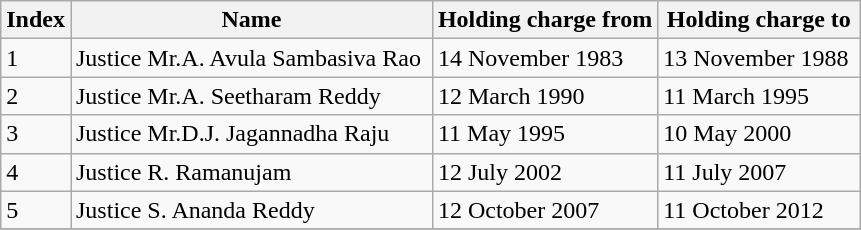<table class="wikitable">
<tr>
<th>Index</th>
<th>Name</th>
<th>Holding charge from</th>
<th>Holding charge to</th>
</tr>
<tr>
<td>1</td>
<td>Justice Mr.A. Avula Sambasiva Rao </td>
<td>14 November 1983 </td>
<td>13 November 1988 </td>
</tr>
<tr>
<td>2</td>
<td>Justice Mr.A. Seetharam Reddy </td>
<td>12 March 1990 </td>
<td>11 March 1995</td>
</tr>
<tr>
<td>3</td>
<td>Justice Mr.D.J. Jagannadha Raju </td>
<td>11 May 1995 </td>
<td>10 May 2000 </td>
</tr>
<tr>
<td>4</td>
<td>Justice R. Ramanujam</td>
<td>12 July 2002 </td>
<td>11 July 2007 </td>
</tr>
<tr>
<td>5</td>
<td>Justice S. Ananda Reddy</td>
<td>12 October 2007 </td>
<td>11 October 2012 </td>
</tr>
<tr>
</tr>
</table>
